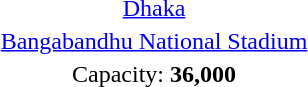<table wikitable" style="text-align:center; margin: 1em auto">
<tr>
<td><a href='#'>Dhaka</a></td>
</tr>
<tr>
<td><a href='#'>Bangabandhu National Stadium</a></td>
</tr>
<tr>
<td>Capacity: <strong>36,000</strong></td>
</tr>
</table>
